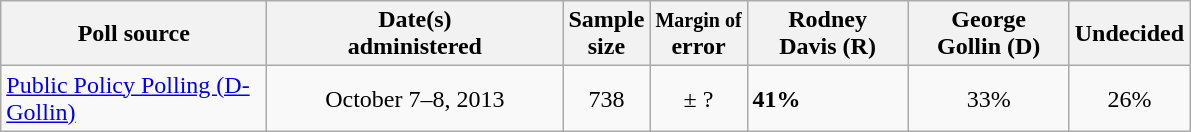<table class="wikitable">
<tr>
<th style="width:170px;">Poll source</th>
<th style="width:190px;">Date(s)<br>administered</th>
<th class=small>Sample<br>size</th>
<th><small>Margin of</small><br>error</th>
<th style="width:100px;">Rodney<br>Davis (R)</th>
<th style="width:100px;">George<br>Gollin (D)</th>
<th style="width:40px;">Undecided</th>
</tr>
<tr>
<td><a href='#'>Public Policy Polling (D-Gollin)</a></td>
<td align=center>October 7–8, 2013</td>
<td align=center>738</td>
<td align=center>± ?</td>
<td><strong>41%</strong></td>
<td align=center>33%</td>
<td align=center>26%</td>
</tr>
</table>
